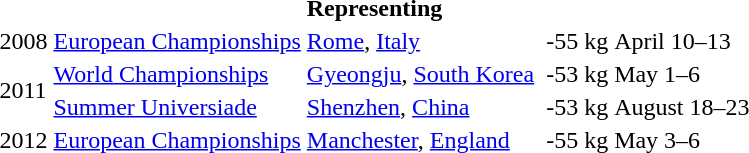<table>
<tr>
<th colspan="6">Representing </th>
</tr>
<tr align=left>
<td>2008</td>
<td><a href='#'>European Championships</a></td>
<td><a href='#'>Rome</a>, <a href='#'>Italy</a></td>
<td></td>
<td>-55 kg</td>
<td>April 10–13</td>
</tr>
<tr align=left>
<td rowspan=2>2011</td>
<td><a href='#'>World Championships</a></td>
<td><a href='#'>Gyeongju</a>, <a href='#'>South Korea</a></td>
<td></td>
<td>-53 kg</td>
<td>May 1–6</td>
</tr>
<tr align=left>
<td><a href='#'>Summer Universiade</a></td>
<td><a href='#'>Shenzhen</a>, <a href='#'>China</a></td>
<td></td>
<td>-53 kg</td>
<td>August 18–23</td>
</tr>
<tr align=left>
<td>2012</td>
<td><a href='#'>European Championships</a></td>
<td><a href='#'>Manchester</a>, <a href='#'>England</a></td>
<td></td>
<td>-55 kg</td>
<td>May 3–6</td>
</tr>
</table>
